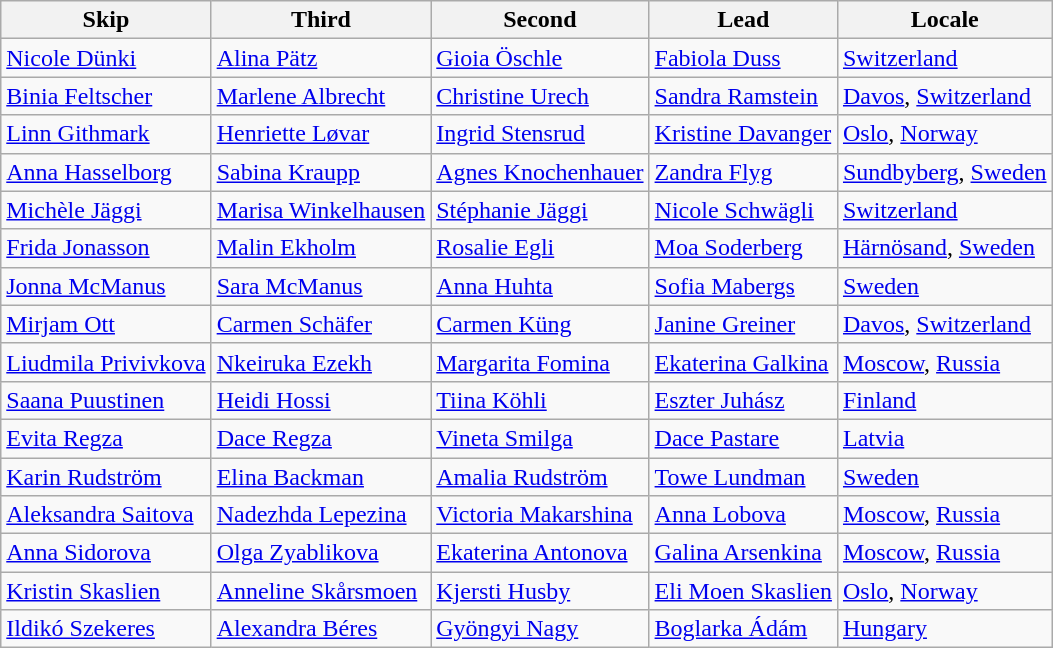<table class=wikitable>
<tr>
<th>Skip</th>
<th>Third</th>
<th>Second</th>
<th>Lead</th>
<th>Locale</th>
</tr>
<tr>
<td><a href='#'>Nicole Dünki</a></td>
<td><a href='#'>Alina Pätz</a></td>
<td><a href='#'>Gioia Öschle</a></td>
<td><a href='#'>Fabiola Duss</a></td>
<td> <a href='#'>Switzerland</a></td>
</tr>
<tr>
<td><a href='#'>Binia Feltscher</a></td>
<td><a href='#'>Marlene Albrecht</a></td>
<td><a href='#'>Christine Urech</a></td>
<td><a href='#'>Sandra Ramstein</a></td>
<td> <a href='#'>Davos</a>, <a href='#'>Switzerland</a></td>
</tr>
<tr>
<td><a href='#'>Linn Githmark</a></td>
<td><a href='#'>Henriette Løvar</a></td>
<td><a href='#'>Ingrid Stensrud</a></td>
<td><a href='#'>Kristine Davanger</a></td>
<td> <a href='#'>Oslo</a>, <a href='#'>Norway</a></td>
</tr>
<tr>
<td><a href='#'>Anna Hasselborg</a></td>
<td><a href='#'>Sabina Kraupp</a></td>
<td><a href='#'>Agnes Knochenhauer</a></td>
<td><a href='#'>Zandra Flyg</a></td>
<td> <a href='#'>Sundbyberg</a>, <a href='#'>Sweden</a></td>
</tr>
<tr>
<td><a href='#'>Michèle Jäggi</a></td>
<td><a href='#'>Marisa Winkelhausen</a></td>
<td><a href='#'>Stéphanie Jäggi</a></td>
<td><a href='#'>Nicole Schwägli</a></td>
<td> <a href='#'>Switzerland</a></td>
</tr>
<tr>
<td><a href='#'>Frida Jonasson</a></td>
<td><a href='#'>Malin Ekholm</a></td>
<td><a href='#'>Rosalie Egli</a></td>
<td><a href='#'>Moa Soderberg</a></td>
<td> <a href='#'>Härnösand</a>, <a href='#'>Sweden</a></td>
</tr>
<tr>
<td><a href='#'>Jonna McManus</a></td>
<td><a href='#'>Sara McManus</a></td>
<td><a href='#'>Anna Huhta</a></td>
<td><a href='#'>Sofia Mabergs</a></td>
<td> <a href='#'>Sweden</a></td>
</tr>
<tr>
<td><a href='#'>Mirjam Ott</a></td>
<td><a href='#'>Carmen Schäfer</a></td>
<td><a href='#'>Carmen Küng</a></td>
<td><a href='#'>Janine Greiner</a></td>
<td> <a href='#'>Davos</a>, <a href='#'>Switzerland</a></td>
</tr>
<tr>
<td><a href='#'>Liudmila Privivkova</a></td>
<td><a href='#'>Nkeiruka Ezekh</a></td>
<td><a href='#'>Margarita Fomina</a></td>
<td><a href='#'>Ekaterina Galkina</a></td>
<td> <a href='#'>Moscow</a>, <a href='#'>Russia</a></td>
</tr>
<tr>
<td><a href='#'>Saana Puustinen</a></td>
<td><a href='#'>Heidi Hossi</a></td>
<td><a href='#'>Tiina Köhli</a></td>
<td><a href='#'>Eszter Juhász</a></td>
<td> <a href='#'>Finland</a></td>
</tr>
<tr>
<td><a href='#'>Evita Regza</a></td>
<td><a href='#'>Dace Regza</a></td>
<td><a href='#'>Vineta Smilga</a></td>
<td><a href='#'>Dace Pastare</a></td>
<td> <a href='#'>Latvia</a></td>
</tr>
<tr>
<td><a href='#'>Karin Rudström</a></td>
<td><a href='#'>Elina Backman</a></td>
<td><a href='#'>Amalia Rudström</a></td>
<td><a href='#'>Towe Lundman</a></td>
<td> <a href='#'>Sweden</a></td>
</tr>
<tr>
<td><a href='#'>Aleksandra Saitova</a></td>
<td><a href='#'>Nadezhda Lepezina</a></td>
<td><a href='#'>Victoria Makarshina</a></td>
<td><a href='#'>Anna Lobova</a></td>
<td> <a href='#'>Moscow</a>, <a href='#'>Russia</a></td>
</tr>
<tr>
<td><a href='#'>Anna Sidorova</a></td>
<td><a href='#'>Olga Zyablikova</a></td>
<td><a href='#'>Ekaterina Antonova</a></td>
<td><a href='#'>Galina Arsenkina</a></td>
<td> <a href='#'>Moscow</a>, <a href='#'>Russia</a></td>
</tr>
<tr>
<td><a href='#'>Kristin Skaslien</a></td>
<td><a href='#'>Anneline Skårsmoen</a></td>
<td><a href='#'>Kjersti Husby</a></td>
<td><a href='#'>Eli Moen Skaslien</a></td>
<td> <a href='#'>Oslo</a>, <a href='#'>Norway</a></td>
</tr>
<tr>
<td><a href='#'>Ildikó Szekeres</a></td>
<td><a href='#'>Alexandra Béres</a></td>
<td><a href='#'>Gyöngyi Nagy</a></td>
<td><a href='#'>Boglarka Ádám</a></td>
<td> <a href='#'>Hungary</a></td>
</tr>
</table>
